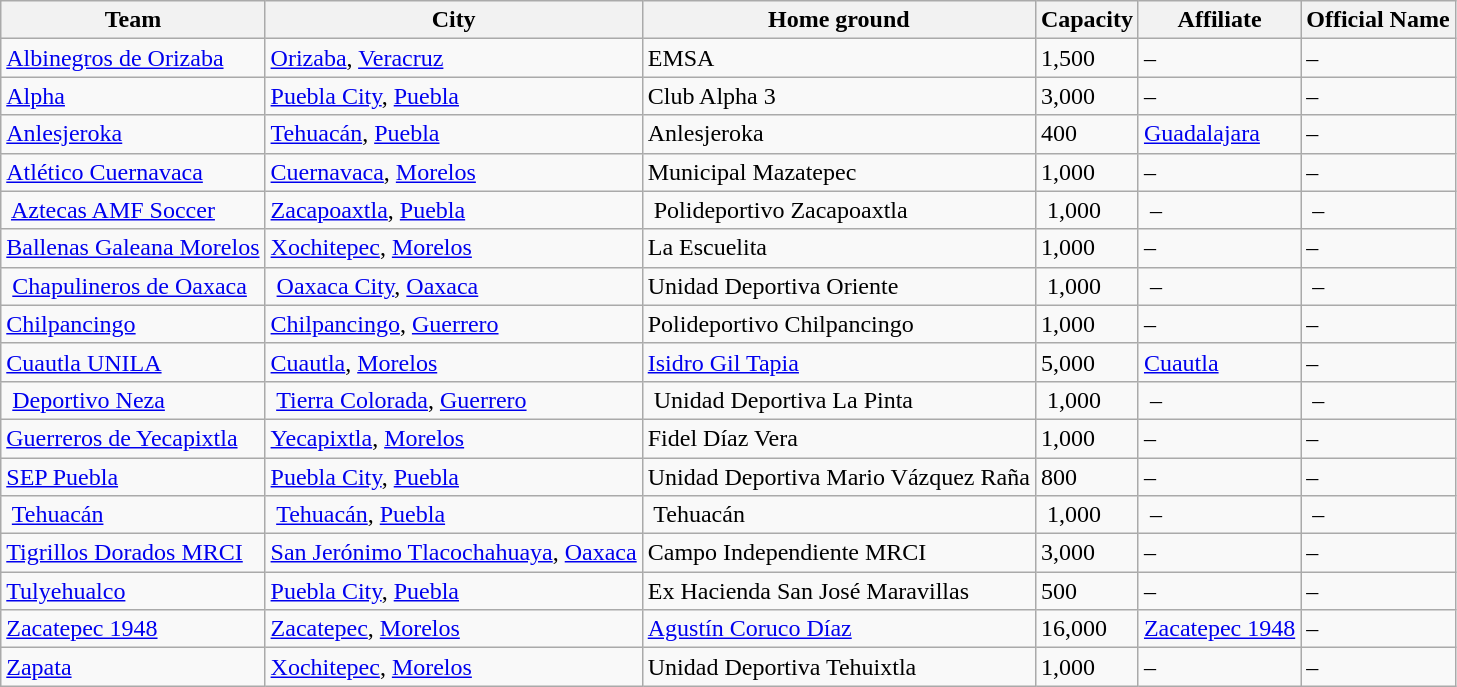<table class="wikitable sortable">
<tr>
<th>Team</th>
<th>City</th>
<th>Home ground</th>
<th>Capacity</th>
<th>Affiliate</th>
<th>Official Name</th>
</tr>
<tr>
<td><a href='#'>Albinegros de Orizaba</a></td>
<td><a href='#'>Orizaba</a>, <a href='#'>Veracruz</a></td>
<td>EMSA</td>
<td>1,500</td>
<td>–</td>
<td>–</td>
</tr>
<tr>
<td><a href='#'>Alpha</a></td>
<td><a href='#'>Puebla City</a>, <a href='#'>Puebla</a></td>
<td>Club Alpha 3</td>
<td>3,000</td>
<td>–</td>
<td>–</td>
</tr>
<tr>
<td><a href='#'>Anlesjeroka</a></td>
<td><a href='#'>Tehuacán</a>, <a href='#'>Puebla</a></td>
<td>Anlesjeroka</td>
<td>400</td>
<td><a href='#'>Guadalajara</a></td>
<td>–</td>
</tr>
<tr>
<td><a href='#'>Atlético Cuernavaca</a></td>
<td><a href='#'>Cuernavaca</a>, <a href='#'>Morelos</a></td>
<td>Municipal Mazatepec</td>
<td>1,000</td>
<td>–</td>
<td>–</td>
</tr>
<tr>
<td> <a href='#'>Aztecas AMF Soccer</a> </td>
<td><a href='#'>Zacapoaxtla</a>, <a href='#'>Puebla</a> </td>
<td> Polideportivo Zacapoaxtla </td>
<td> 1,000</td>
<td> – </td>
<td> –</td>
</tr>
<tr>
<td><a href='#'>Ballenas Galeana Morelos</a></td>
<td><a href='#'>Xochitepec</a>, <a href='#'>Morelos</a></td>
<td>La Escuelita</td>
<td>1,000</td>
<td>–</td>
<td>–</td>
</tr>
<tr>
<td> <a href='#'>Chapulineros de Oaxaca</a> </td>
<td> <a href='#'>Oaxaca City</a>, <a href='#'>Oaxaca</a> </td>
<td>Unidad Deportiva Oriente</td>
<td> 1,000</td>
<td> – </td>
<td> –</td>
</tr>
<tr>
<td><a href='#'>Chilpancingo</a></td>
<td><a href='#'>Chilpancingo</a>, <a href='#'>Guerrero</a></td>
<td>Polideportivo Chilpancingo</td>
<td>1,000</td>
<td>–</td>
<td>–</td>
</tr>
<tr>
<td><a href='#'>Cuautla UNILA</a></td>
<td><a href='#'>Cuautla</a>, <a href='#'>Morelos</a></td>
<td><a href='#'>Isidro Gil Tapia</a></td>
<td>5,000</td>
<td><a href='#'>Cuautla</a></td>
<td>–</td>
</tr>
<tr>
<td> <a href='#'>Deportivo Neza</a> </td>
<td> <a href='#'>Tierra Colorada</a>, <a href='#'>Guerrero</a> </td>
<td> Unidad Deportiva La Pinta</td>
<td> 1,000</td>
<td> – </td>
<td> –</td>
</tr>
<tr>
<td><a href='#'>Guerreros de Yecapixtla</a></td>
<td><a href='#'>Yecapixtla</a>, <a href='#'>Morelos</a></td>
<td>Fidel Díaz Vera</td>
<td>1,000</td>
<td>–</td>
<td>–</td>
</tr>
<tr>
<td><a href='#'>SEP Puebla</a></td>
<td><a href='#'>Puebla City</a>, <a href='#'>Puebla</a></td>
<td>Unidad Deportiva Mario Vázquez Raña</td>
<td>800</td>
<td>–</td>
<td>–</td>
</tr>
<tr>
<td> <a href='#'>Tehuacán</a> </td>
<td> <a href='#'>Tehuacán</a>, <a href='#'>Puebla</a> </td>
<td> Tehuacán</td>
<td> 1,000</td>
<td> – </td>
<td> –</td>
</tr>
<tr>
<td><a href='#'>Tigrillos Dorados MRCI</a></td>
<td><a href='#'>San Jerónimo Tlacochahuaya</a>, <a href='#'>Oaxaca</a></td>
<td>Campo Independiente MRCI</td>
<td>3,000</td>
<td>–</td>
<td>–</td>
</tr>
<tr>
<td><a href='#'>Tulyehualco</a></td>
<td><a href='#'>Puebla City</a>, <a href='#'>Puebla</a></td>
<td>Ex Hacienda San José Maravillas</td>
<td>500</td>
<td>–</td>
<td>–</td>
</tr>
<tr>
<td><a href='#'>Zacatepec 1948</a></td>
<td><a href='#'>Zacatepec</a>, <a href='#'>Morelos</a></td>
<td><a href='#'>Agustín Coruco Díaz</a></td>
<td>16,000</td>
<td><a href='#'>Zacatepec 1948</a></td>
<td>–</td>
</tr>
<tr>
<td><a href='#'>Zapata</a></td>
<td><a href='#'>Xochitepec</a>, <a href='#'>Morelos</a></td>
<td>Unidad Deportiva Tehuixtla</td>
<td>1,000</td>
<td>–</td>
<td>–</td>
</tr>
</table>
